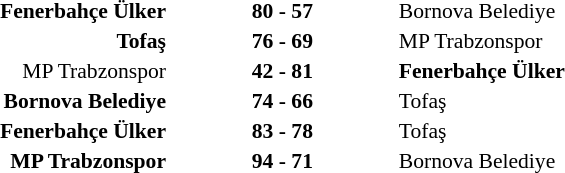<table width=100% cellspacing=1>
<tr>
<th width=20%></th>
<th width=12%></th>
<th></th>
</tr>
<tr>
<td></td>
</tr>
<tr style=font-size:90%>
<td align=right><strong>Fenerbahçe Ülker</strong></td>
<td align=center><strong>80 - 57</strong></td>
<td>Bornova Belediye</td>
</tr>
<tr style=font-size:90%>
<td align=right><strong>Tofaş</strong></td>
<td align=center><strong>76 - 69</strong></td>
<td>MP Trabzonspor</td>
</tr>
<tr style=font-size:90%>
<td align=right>MP Trabzonspor</td>
<td align=center><strong>42 - 81</strong></td>
<td><strong>Fenerbahçe Ülker</strong></td>
</tr>
<tr style=font-size:90%>
<td align=right><strong>Bornova Belediye</strong></td>
<td align=center><strong>74 - 66</strong></td>
<td>Tofaş</td>
</tr>
<tr style=font-size:90%>
<td align=right><strong>Fenerbahçe Ülker</strong></td>
<td align=center><strong>83 - 78</strong></td>
<td>Tofaş</td>
</tr>
<tr style=font-size:90%>
<td align=right><strong>MP Trabzonspor</strong></td>
<td align=center><strong>94 - 71</strong></td>
<td>Bornova Belediye</td>
</tr>
</table>
